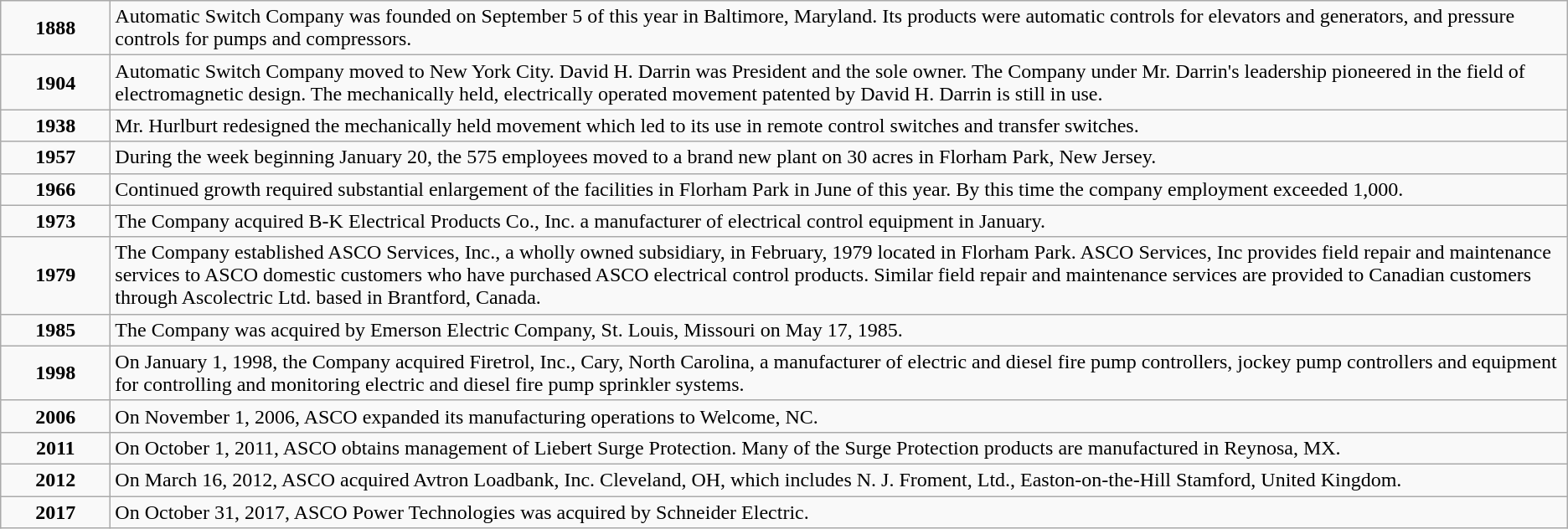<table class="wikitable">
<tr>
<td style="width: 80px; text-align: center"><strong>1888</strong></td>
<td>Automatic Switch Company was founded on September 5 of this year in Baltimore, Maryland. Its products were automatic controls for elevators and generators, and pressure controls for pumps and compressors.</td>
</tr>
<tr>
<td style="width: 80px; text-align: center"><strong>1904</strong></td>
<td>Automatic Switch Company moved to New York City. David H. Darrin was President and the sole owner. The Company under Mr. Darrin's leadership pioneered in the field of electromagnetic design. The mechanically held, electrically operated movement patented by David H. Darrin is still in use.</td>
</tr>
<tr>
<td style="width: 80px; text-align: center"><strong>1938</strong></td>
<td>Mr. Hurlburt redesigned the mechanically held movement which led to its use in remote control switches and transfer switches.</td>
</tr>
<tr>
<td style="width: 80px; text-align: center"><strong>1957</strong></td>
<td>During the week beginning January 20, the 575 employees moved to a brand new plant on 30 acres in Florham Park, New Jersey.</td>
</tr>
<tr>
<td style="width: 80px; text-align: center"><strong>1966</strong></td>
<td>Continued growth required substantial enlargement of the facilities in Florham Park in June of this year. By this time the company employment exceeded 1,000.</td>
</tr>
<tr>
<td style="width: 80px; text-align: center"><strong>1973</strong></td>
<td>The Company acquired B-K Electrical Products Co., Inc. a manufacturer of electrical control equipment in January.</td>
</tr>
<tr>
<td style="width: 80px; text-align: center"><strong>1979</strong></td>
<td>The Company established ASCO Services, Inc., a wholly owned subsidiary, in February, 1979 located in Florham Park. ASCO Services, Inc provides field repair and maintenance services to ASCO domestic customers who have purchased ASCO electrical control products.  Similar field repair and maintenance services are provided to Canadian customers through Ascolectric Ltd. based in Brantford, Canada.</td>
</tr>
<tr>
<td style="width: 80px; text-align: center"><strong>1985</strong></td>
<td>The Company was acquired by Emerson Electric Company, St. Louis, Missouri on May 17, 1985.</td>
</tr>
<tr>
<td style="width: 80px; text-align: center"><strong>1998</strong></td>
<td>On January 1, 1998, the Company acquired Firetrol, Inc., Cary, North Carolina, a manufacturer of electric and diesel fire pump controllers, jockey pump controllers and equipment for controlling and monitoring electric and diesel fire pump sprinkler systems.</td>
</tr>
<tr>
<td style="width: 80px; text-align: center"><strong>2006</strong></td>
<td>On November 1, 2006, ASCO expanded its manufacturing operations to Welcome, NC.</td>
</tr>
<tr>
<td style="width: 80px; text-align: center"><strong>2011</strong></td>
<td>On October 1, 2011, ASCO obtains management of Liebert Surge Protection. Many of the Surge Protection products are manufactured in Reynosa, MX.</td>
</tr>
<tr>
<td style="width: 80px; text-align: center"><strong>2012</strong></td>
<td>On March 16, 2012, ASCO acquired Avtron Loadbank, Inc. Cleveland, OH, which includes N. J. Froment, Ltd., Easton-on-the-Hill Stamford, United Kingdom.</td>
</tr>
<tr>
<td style="width: 80px; text-align: center"><strong>2017</strong></td>
<td>On October 31, 2017, ASCO Power Technologies was acquired by Schneider Electric.</td>
</tr>
</table>
